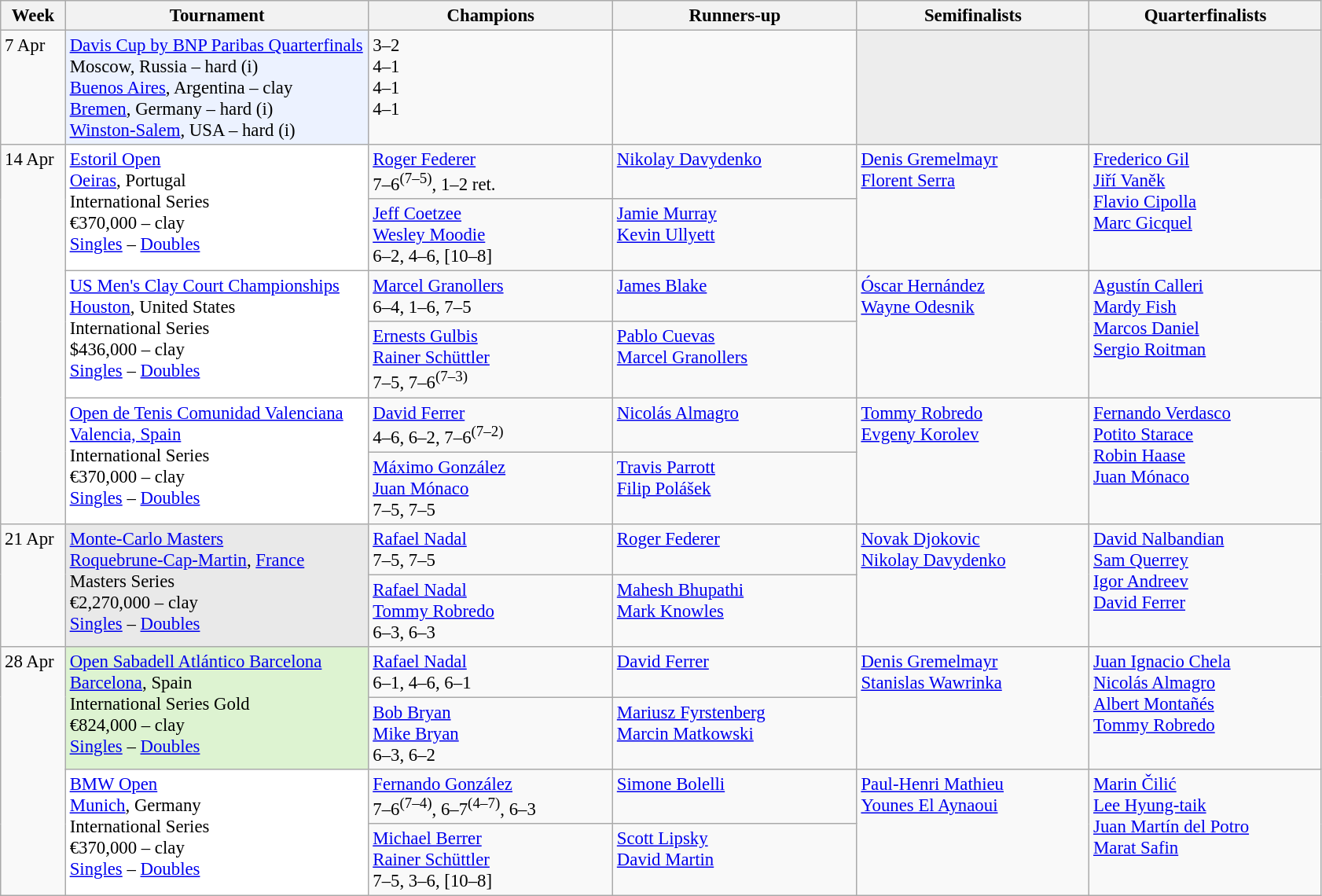<table class=wikitable style=font-size:95%>
<tr>
<th style="width:48px;">Week</th>
<th style="width:250px;">Tournament</th>
<th style="width:200px;">Champions</th>
<th style="width:200px;">Runners-up</th>
<th style="width:190px;">Semifinalists</th>
<th style="width:190px;">Quarterfinalists</th>
</tr>
<tr valign=top>
<td>7 Apr</td>
<td style="background:#ECF2FF;"><a href='#'>Davis Cup by BNP Paribas Quarterfinals</a><br> Moscow, Russia – hard (i) <br><a href='#'>Buenos Aires</a>, Argentina – clay <br> <a href='#'>Bremen</a>, Germany – hard (i) <br> <a href='#'>Winston-Salem</a>, USA  – hard (i)</td>
<td> 3–2<br> 4–1<br> 4–1<br> 4–1</td>
<td><br><br><br></td>
<td style="background:#ededed;"></td>
<td style="background:#ededed;"></td>
</tr>
<tr valign=top>
<td rowspan=6>14 Apr</td>
<td style="background:#FFF;" rowspan=2><a href='#'>Estoril Open</a><br> <a href='#'>Oeiras</a>, Portugal<br>International Series<br>€370,000 – clay <br><a href='#'>Singles</a> – <a href='#'>Doubles</a></td>
<td> <a href='#'>Roger Federer</a><br>7–6<sup>(7–5)</sup>, 1–2 ret.</td>
<td> <a href='#'>Nikolay Davydenko</a></td>
<td rowspan=2> <a href='#'>Denis Gremelmayr</a><br> <a href='#'>Florent Serra</a></td>
<td rowspan=2> <a href='#'>Frederico Gil</a><br> <a href='#'>Jiří Vaněk</a><br> <a href='#'>Flavio Cipolla</a><br> <a href='#'>Marc Gicquel</a></td>
</tr>
<tr valign=top>
<td> <a href='#'>Jeff Coetzee</a> <br>  <a href='#'>Wesley Moodie</a><br>6–2, 4–6, [10–8]</td>
<td> <a href='#'>Jamie Murray</a> <br>  <a href='#'>Kevin Ullyett</a></td>
</tr>
<tr valign=top>
<td style="background:#FFF;" rowspan=2><a href='#'>US Men's Clay Court Championships</a><br> <a href='#'>Houston</a>, United States<br>International Series<br>$436,000 – clay <br><a href='#'>Singles</a> – <a href='#'>Doubles</a></td>
<td> <a href='#'>Marcel Granollers</a><br>6–4, 1–6, 7–5</td>
<td> <a href='#'>James Blake</a></td>
<td rowspan=2> <a href='#'>Óscar Hernández</a><br> <a href='#'>Wayne Odesnik</a></td>
<td rowspan=2> <a href='#'>Agustín Calleri</a><br> <a href='#'>Mardy Fish</a> <br> <a href='#'>Marcos Daniel</a><br> <a href='#'>Sergio Roitman</a></td>
</tr>
<tr valign=top>
<td> <a href='#'>Ernests Gulbis</a> <br>  <a href='#'>Rainer Schüttler</a> <br> 7–5, 7–6<sup>(7–3)</sup></td>
<td> <a href='#'>Pablo Cuevas</a> <br>  <a href='#'>Marcel Granollers</a></td>
</tr>
<tr valign=top>
<td style="background:#FFF;" rowspan=2><a href='#'>Open de Tenis Comunidad Valenciana</a><br>  <a href='#'>Valencia, Spain</a><br>International Series<br>€370,000 – clay <br><a href='#'>Singles</a> – <a href='#'>Doubles</a></td>
<td> <a href='#'>David Ferrer</a><br>4–6, 6–2, 7–6<sup>(7–2)</sup></td>
<td> <a href='#'>Nicolás Almagro</a></td>
<td rowspan=2> <a href='#'>Tommy Robredo</a><br> <a href='#'>Evgeny Korolev</a></td>
<td rowspan=2> <a href='#'>Fernando Verdasco</a><br> <a href='#'>Potito Starace</a> <br> <a href='#'>Robin Haase</a><br> <a href='#'>Juan Mónaco</a></td>
</tr>
<tr valign=top>
<td> <a href='#'>Máximo González</a> <br>  <a href='#'>Juan Mónaco</a> <br> 7–5, 7–5</td>
<td> <a href='#'>Travis Parrott</a> <br>  <a href='#'>Filip Polášek</a></td>
</tr>
<tr valign=top>
<td rowspan=2>21 Apr</td>
<td style="background:#E9E9E9;" rowspan=2><a href='#'>Monte-Carlo Masters</a><br> <a href='#'>Roquebrune-Cap-Martin</a>, <a href='#'>France</a><br>Masters Series<br>€2,270,000 – clay <br><a href='#'>Singles</a> – <a href='#'>Doubles</a></td>
<td> <a href='#'>Rafael Nadal</a><br> 7–5, 7–5</td>
<td> <a href='#'>Roger Federer</a></td>
<td rowspan=2> <a href='#'>Novak Djokovic</a><br> <a href='#'>Nikolay Davydenko</a></td>
<td rowspan=2> <a href='#'>David Nalbandian</a><br> <a href='#'>Sam Querrey</a> <br> <a href='#'>Igor Andreev</a><br> <a href='#'>David Ferrer</a></td>
</tr>
<tr valign=top>
<td> <a href='#'>Rafael Nadal</a> <br>  <a href='#'>Tommy Robredo</a><br>6–3, 6–3</td>
<td> <a href='#'>Mahesh Bhupathi</a> <br>  <a href='#'>Mark Knowles</a></td>
</tr>
<tr valign=top>
<td rowspan=4>28 Apr</td>
<td style="background:#DDF3D1;" rowspan=2><a href='#'>Open Sabadell Atlántico Barcelona</a><br> <a href='#'>Barcelona</a>, Spain<br>International Series Gold<br>€824,000 – clay <br><a href='#'>Singles</a> – <a href='#'>Doubles</a></td>
<td> <a href='#'>Rafael Nadal</a><br>6–1, 4–6, 6–1</td>
<td> <a href='#'>David Ferrer</a></td>
<td rowspan=2> <a href='#'>Denis Gremelmayr</a><br> <a href='#'>Stanislas Wawrinka</a></td>
<td rowspan=2> <a href='#'>Juan Ignacio Chela</a><br> <a href='#'>Nicolás Almagro</a><br> <a href='#'>Albert Montañés</a><br> <a href='#'>Tommy Robredo</a></td>
</tr>
<tr valign=top>
<td> <a href='#'>Bob Bryan</a> <br>  <a href='#'>Mike Bryan</a> <br>6–3, 6–2</td>
<td> <a href='#'>Mariusz Fyrstenberg</a> <br>  <a href='#'>Marcin Matkowski</a></td>
</tr>
<tr valign=top>
<td style="background:#FFF;" rowspan=2><a href='#'>BMW Open</a><br> <a href='#'>Munich</a>, Germany<br>International Series<br>€370,000 – clay <br><a href='#'>Singles</a> – <a href='#'>Doubles</a></td>
<td> <a href='#'>Fernando González</a><br>7–6<sup>(7–4)</sup>, 6–7<sup>(4–7)</sup>, 6–3</td>
<td> <a href='#'>Simone Bolelli</a></td>
<td rowspan=2> <a href='#'>Paul-Henri Mathieu</a><br> <a href='#'>Younes El Aynaoui</a></td>
<td rowspan=2> <a href='#'>Marin Čilić</a><br> <a href='#'>Lee Hyung-taik</a><br> <a href='#'>Juan Martín del Potro</a><br> <a href='#'>Marat Safin</a></td>
</tr>
<tr valign=top>
<td> <a href='#'>Michael Berrer</a> <br>  <a href='#'>Rainer Schüttler</a> <br> 7–5, 3–6, [10–8]</td>
<td> <a href='#'>Scott Lipsky</a> <br>  <a href='#'>David Martin</a></td>
</tr>
</table>
